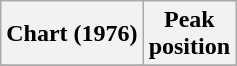<table class="wikitable sortable plainrowheaders" style="text-align:center">
<tr>
<th scope="col">Chart (1976)</th>
<th scope="col">Peak<br>position</th>
</tr>
<tr>
</tr>
</table>
